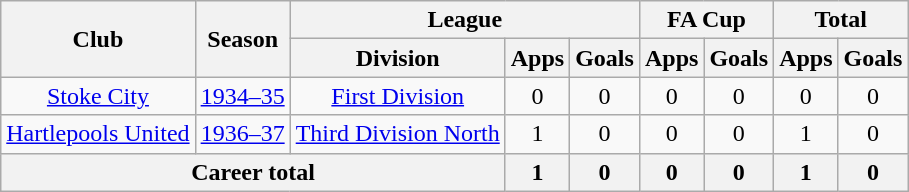<table class="wikitable" style="text-align: center;">
<tr>
<th rowspan="2">Club</th>
<th rowspan="2">Season</th>
<th colspan="3">League</th>
<th colspan="2">FA Cup</th>
<th colspan="2">Total</th>
</tr>
<tr>
<th>Division</th>
<th>Apps</th>
<th>Goals</th>
<th>Apps</th>
<th>Goals</th>
<th>Apps</th>
<th>Goals</th>
</tr>
<tr>
<td><a href='#'>Stoke City</a></td>
<td><a href='#'>1934–35</a></td>
<td><a href='#'>First Division</a></td>
<td>0</td>
<td>0</td>
<td>0</td>
<td>0</td>
<td>0</td>
<td>0</td>
</tr>
<tr>
<td><a href='#'>Hartlepools United</a></td>
<td><a href='#'>1936–37</a></td>
<td><a href='#'>Third Division North</a></td>
<td>1</td>
<td>0</td>
<td>0</td>
<td>0</td>
<td>1</td>
<td>0</td>
</tr>
<tr>
<th colspan="3">Career total</th>
<th>1</th>
<th>0</th>
<th>0</th>
<th>0</th>
<th>1</th>
<th>0</th>
</tr>
</table>
